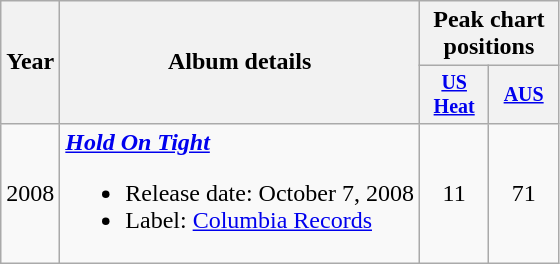<table class="wikitable" style="text-align:center;">
<tr>
<th rowspan="2">Year</th>
<th rowspan="2">Album details</th>
<th colspan="2">Peak chart<br>positions</th>
</tr>
<tr style="font-size:smaller;">
<th style="width:40px;"><a href='#'>US<br>Heat</a><br></th>
<th style="width:40px;"><a href='#'>AUS</a><br></th>
</tr>
<tr>
<td>2008</td>
<td style="text-align:left;"><strong><em><a href='#'>Hold On Tight</a></em></strong><br><ul><li>Release date: October 7, 2008</li><li>Label: <a href='#'>Columbia Records</a></li></ul></td>
<td>11</td>
<td>71</td>
</tr>
</table>
